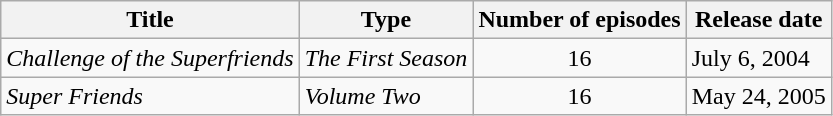<table class="wikitable">
<tr>
<th>Title</th>
<th>Type</th>
<th>Number of episodes</th>
<th>Release date</th>
</tr>
<tr>
<td><em>Challenge of the Superfriends</em></td>
<td><em>The First Season</em></td>
<td style="text-align:center;">16</td>
<td>July 6, 2004</td>
</tr>
<tr>
<td><em>Super Friends</em></td>
<td><em>Volume Two</em></td>
<td style="text-align:center;">16</td>
<td>May 24, 2005</td>
</tr>
</table>
